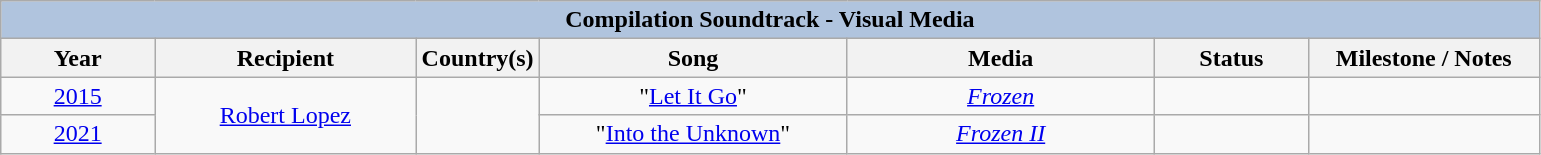<table class="wikitable" style="text-align: center">
<tr>
<th colspan="7" style="background:#B0C4DE;">Compilation Soundtrack - Visual Media</th>
</tr>
<tr>
<th width="10%">Year</th>
<th width="17%">Recipient</th>
<th width="8%">Country(s)</th>
<th width="20%">Song</th>
<th width="20%">Media</th>
<th width="10%">Status</th>
<th width="15%">Milestone / Notes</th>
</tr>
<tr>
<td><a href='#'>2015</a><br></td>
<td rowspan="2"><a href='#'>Robert Lopez</a></td>
<td rowspan="2"></td>
<td>"<a href='#'>Let It Go</a>"</td>
<td><em><a href='#'>Frozen</a></em></td>
<td></td>
<td></td>
</tr>
<tr>
<td><a href='#'>2021</a><br></td>
<td>"<a href='#'>Into the Unknown</a>"</td>
<td><em><a href='#'>Frozen II</a></em></td>
<td></td>
<td></td>
</tr>
</table>
